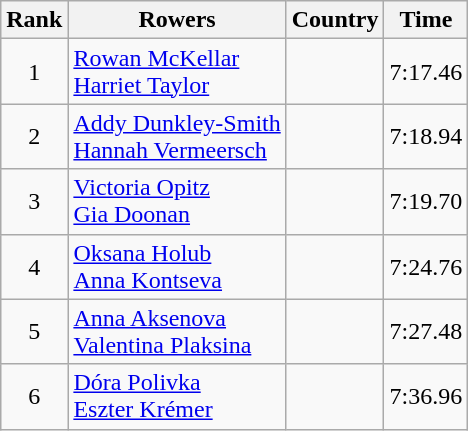<table class="wikitable" style="text-align:center">
<tr>
<th>Rank</th>
<th>Rowers</th>
<th>Country</th>
<th>Time</th>
</tr>
<tr>
<td>1</td>
<td align="left"><a href='#'>Rowan McKellar</a><br><a href='#'>Harriet Taylor</a></td>
<td align="left"></td>
<td>7:17.46</td>
</tr>
<tr>
<td>2</td>
<td align="left"><a href='#'>Addy Dunkley-Smith</a><br><a href='#'>Hannah Vermeersch</a></td>
<td align="left"></td>
<td>7:18.94</td>
</tr>
<tr>
<td>3</td>
<td align="left"><a href='#'>Victoria Opitz</a><br><a href='#'>Gia Doonan</a></td>
<td align="left"></td>
<td>7:19.70</td>
</tr>
<tr>
<td>4</td>
<td align="left"><a href='#'>Oksana Holub</a><br><a href='#'>Anna Kontseva</a></td>
<td align="left"></td>
<td>7:24.76</td>
</tr>
<tr>
<td>5</td>
<td align="left"><a href='#'>Anna Aksenova</a><br><a href='#'>Valentina Plaksina</a></td>
<td align="left"></td>
<td>7:27.48</td>
</tr>
<tr>
<td>6</td>
<td align="left"><a href='#'>Dóra Polivka</a><br><a href='#'>Eszter Krémer</a></td>
<td align="left"></td>
<td>7:36.96</td>
</tr>
</table>
